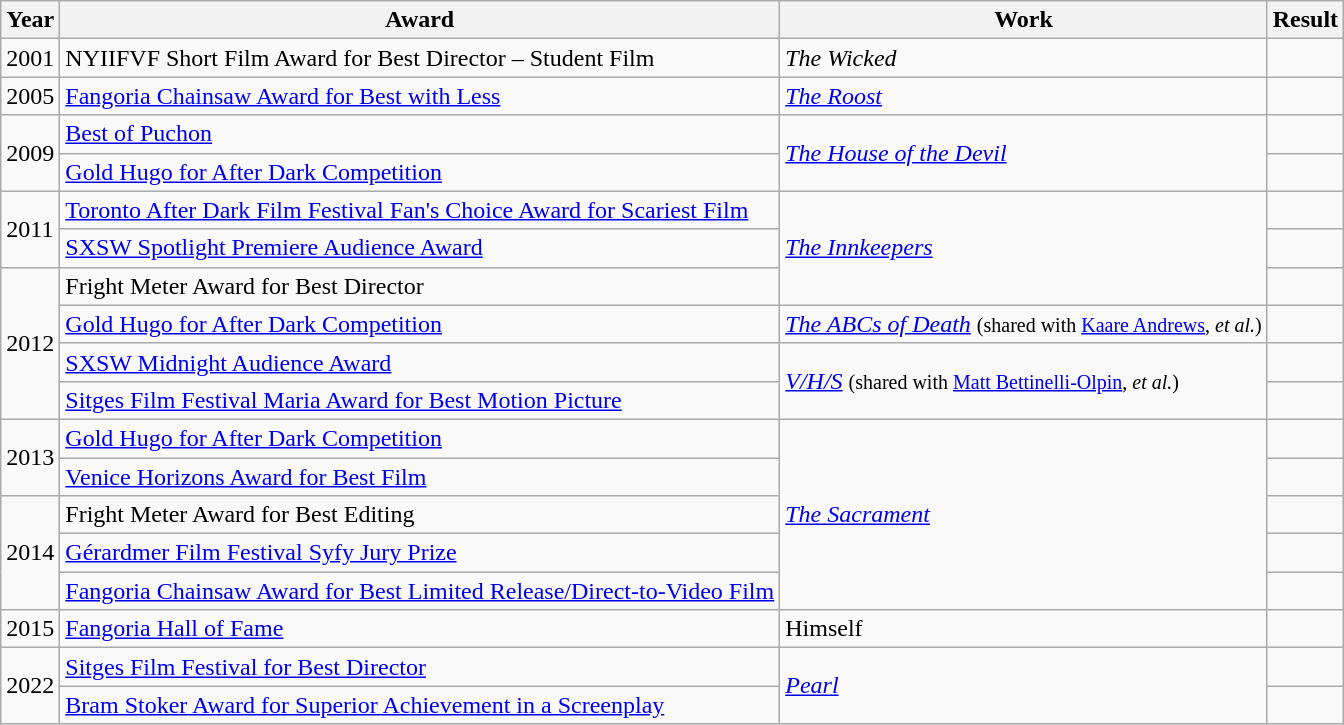<table class="wikitable">
<tr>
<th>Year</th>
<th>Award</th>
<th>Work</th>
<th>Result</th>
</tr>
<tr>
<td>2001</td>
<td>NYIIFVF Short Film Award for Best Director – Student Film</td>
<td><em>The Wicked</em></td>
<td></td>
</tr>
<tr>
<td>2005</td>
<td><a href='#'>Fangoria Chainsaw Award for Best with Less</a></td>
<td><em><a href='#'>The Roost</a></em></td>
<td></td>
</tr>
<tr>
<td rowspan="2">2009</td>
<td><a href='#'>Best of Puchon</a></td>
<td rowspan="2"><em><a href='#'>The House of the Devil</a></em></td>
<td></td>
</tr>
<tr>
<td><a href='#'>Gold Hugo for After Dark Competition</a></td>
<td></td>
</tr>
<tr>
<td rowspan="2">2011</td>
<td><a href='#'>Toronto After Dark Film Festival Fan's Choice Award for Scariest Film</a></td>
<td rowspan="3"><em><a href='#'>The Innkeepers</a></em></td>
<td></td>
</tr>
<tr>
<td><a href='#'>SXSW Spotlight Premiere Audience Award</a></td>
<td></td>
</tr>
<tr>
<td rowspan="4">2012</td>
<td>Fright Meter Award for Best Director</td>
<td></td>
</tr>
<tr>
<td><a href='#'>Gold Hugo for After Dark Competition</a></td>
<td><em><a href='#'>The ABCs of Death</a></em> <small>(shared with <a href='#'>Kaare Andrews</a>, <em>et al.</em>)</small></td>
<td></td>
</tr>
<tr>
<td><a href='#'>SXSW Midnight Audience Award</a></td>
<td rowspan="2"><em><a href='#'>V/H/S</a></em> <small>(shared with <a href='#'>Matt Bettinelli-Olpin</a>, <em>et al.</em>)</small></td>
<td></td>
</tr>
<tr>
<td><a href='#'>Sitges Film Festival Maria Award for Best Motion Picture</a></td>
<td></td>
</tr>
<tr>
<td rowspan="2">2013</td>
<td><a href='#'>Gold Hugo for After Dark Competition</a></td>
<td rowspan="5"><em><a href='#'>The Sacrament</a></em></td>
<td></td>
</tr>
<tr>
<td><a href='#'>Venice Horizons Award for Best Film</a></td>
<td></td>
</tr>
<tr>
<td rowspan="3">2014</td>
<td>Fright Meter Award for Best Editing</td>
<td></td>
</tr>
<tr>
<td><a href='#'>Gérardmer Film Festival Syfy Jury Prize</a></td>
<td></td>
</tr>
<tr>
<td><a href='#'>Fangoria Chainsaw Award for Best Limited Release/Direct-to-Video Film</a></td>
<td></td>
</tr>
<tr>
<td>2015</td>
<td><a href='#'>Fangoria Hall of Fame</a></td>
<td>Himself</td>
<td></td>
</tr>
<tr>
<td rowspan="2">2022</td>
<td><a href='#'>Sitges Film Festival for Best Director</a></td>
<td rowspan="2"><em><a href='#'>Pearl</a></em></td>
<td></td>
</tr>
<tr>
<td><a href='#'>Bram Stoker Award for Superior Achievement in a Screenplay</a></td>
<td></td>
</tr>
</table>
